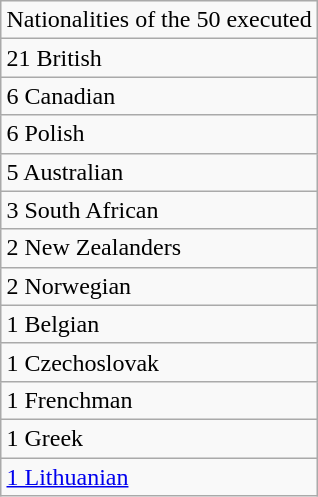<table class="wikitable" align="right">
<tr>
<td>Nationalities of the 50 executed</td>
</tr>
<tr>
<td> 21 British</td>
</tr>
<tr>
<td> 6 Canadian</td>
</tr>
<tr>
<td> 6 Polish</td>
</tr>
<tr>
<td> 5 Australian</td>
</tr>
<tr>
<td> 3 South African</td>
</tr>
<tr>
<td> 2 New Zealanders</td>
</tr>
<tr>
<td> 2 Norwegian</td>
</tr>
<tr>
<td> 1 Belgian</td>
</tr>
<tr>
<td> 1 Czechoslovak</td>
</tr>
<tr>
<td> 1 Frenchman</td>
</tr>
<tr>
<td> 1 Greek</td>
</tr>
<tr>
<td> <a href='#'>1 Lithuanian</a></td>
</tr>
</table>
